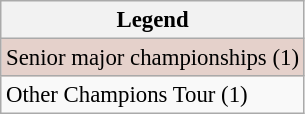<table class="wikitable" style="font-size:95%;">
<tr>
<th>Legend</th>
</tr>
<tr style="background:#e5d1cb;">
<td>Senior major championships (1)</td>
</tr>
<tr>
<td>Other Champions Tour (1)</td>
</tr>
</table>
